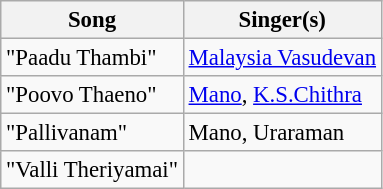<table class="wikitable" style="font-size:95%;">
<tr>
<th>Song</th>
<th>Singer(s)</th>
</tr>
<tr>
<td>"Paadu Thambi"</td>
<td><a href='#'>Malaysia Vasudevan</a></td>
</tr>
<tr>
<td>"Poovo Thaeno"</td>
<td><a href='#'>Mano</a>, <a href='#'>K.S.Chithra</a></td>
</tr>
<tr>
<td>"Pallivanam"</td>
<td>Mano, Uraraman</td>
</tr>
<tr>
<td>"Valli Theriyamai"</td>
<td></td>
</tr>
</table>
